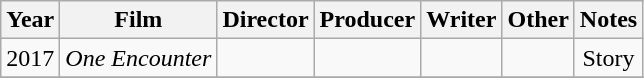<table class="wikitable sortable" style="text-align:center">
<tr>
<th>Year</th>
<th>Film</th>
<th>Director</th>
<th>Producer</th>
<th>Writer</th>
<th>Other</th>
<th>Notes</th>
</tr>
<tr>
<td>2017</td>
<td style="text-align:left"><em>One Encounter</em></td>
<td></td>
<td></td>
<td></td>
<td></td>
<td>Story</td>
</tr>
<tr>
</tr>
</table>
